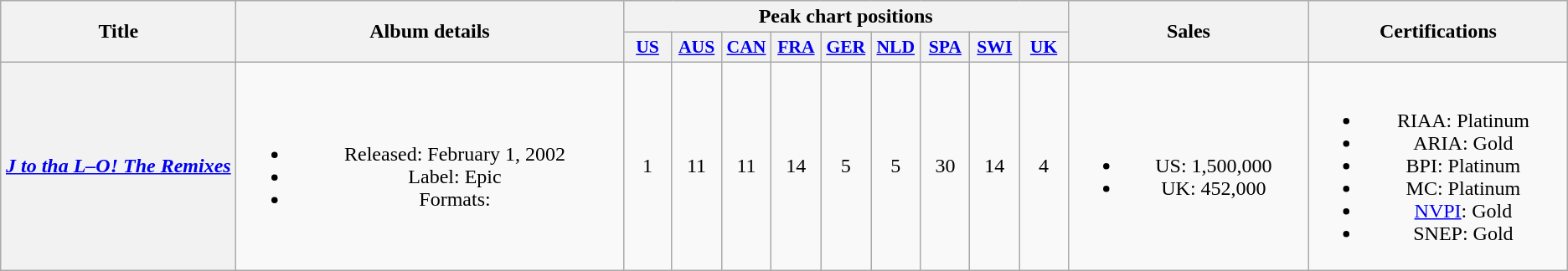<table class="wikitable plainrowheaders" style="text-align:center;">
<tr>
<th scope="col" rowspan="2" style="width:12em;">Title</th>
<th scope="col" rowspan="2" style="width:20em;">Album details</th>
<th scope="col" colspan="9">Peak chart positions</th>
<th scope="col" rowspan="2" style="width:12em;">Sales</th>
<th scope="col" rowspan="2" style="width:13em;">Certifications</th>
</tr>
<tr>
<th scope="col" style="width:2.3em; font-size:90%;"><a href='#'>US</a> <br></th>
<th scope="col" style="width:2.3em; font-size:90%;"><a href='#'>AUS</a> <br></th>
<th scope="col" style="width:2.3em; font-size:90%;"><a href='#'>CAN</a> <br></th>
<th scope="col" style="width:2.3em; font-size:90%;"><a href='#'>FRA</a> <br></th>
<th scope="col" style="width:2.3em; font-size:90%;"><a href='#'>GER</a> <br></th>
<th scope="col" style="width:2.3em; font-size:90%;"><a href='#'>NLD</a><br></th>
<th scope="col" style="width:2.3em; font-size:90%;"><a href='#'>SPA</a> <br></th>
<th scope="col" style="width:2.3em; font-size:90%;"><a href='#'>SWI</a> <br></th>
<th scope="col" style="width:2.3em; font-size:90%;"><a href='#'>UK</a> <br></th>
</tr>
<tr>
<th scope="row"><em><a href='#'>J to tha L–O! The Remixes</a></em></th>
<td><br><ul><li>Released: February 1, 2002</li><li>Label: Epic</li><li>Formats: </li></ul></td>
<td>1</td>
<td>11</td>
<td>11</td>
<td>14</td>
<td>5</td>
<td>5</td>
<td>30</td>
<td>14</td>
<td>4</td>
<td><br><ul><li>US: 1,500,000</li><li>UK: 452,000</li></ul></td>
<td><br><ul><li>RIAA: Platinum</li><li>ARIA: Gold</li><li>BPI: Platinum</li><li>MC: Platinum</li><li><a href='#'>NVPI</a>: Gold</li><li>SNEP: Gold</li></ul></td>
</tr>
</table>
